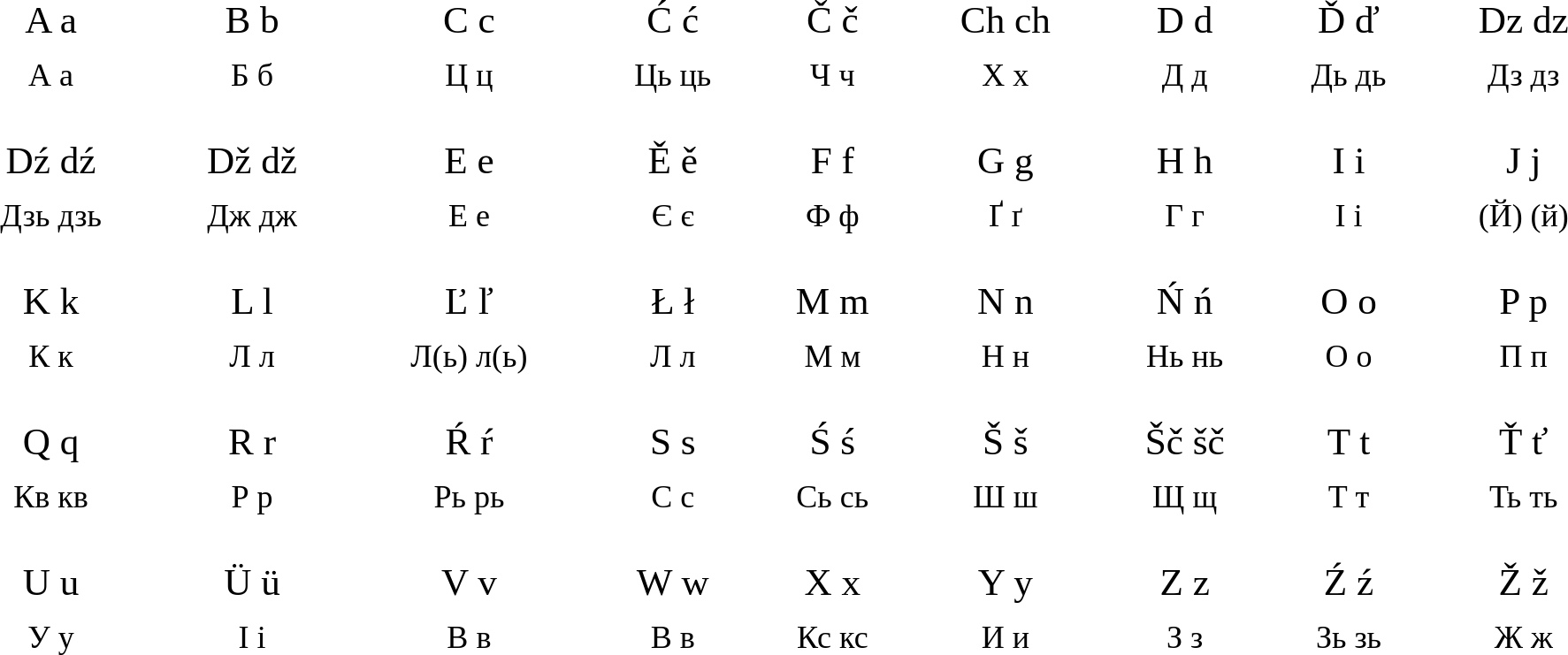<table border="0" style="text-align: center; width: 100%;">
<tr>
<td colspan=9 style="text-align:center; height:1em"> </td>
</tr>
<tr align="center" style="height:2.5em;">
<td style="text-align: center; font-size: 1.8em; font-family: serif;">A a</td>
<td style="text-align: center; font-size: 1.8em; font-family: serif;">B b</td>
<td style="text-align: center; font-size: 1.8em; font-family: serif;">C c</td>
<td style="text-align: center; font-size: 1.8em; font-family: serif;">Ć ć</td>
<td style="text-align: center; font-size: 1.8em; font-family: serif;">Č č</td>
<td style="text-align: center; font-size: 1.8em; font-family: serif;">Ch ch</td>
<td style="text-align: center; font-size: 1.8em; font-family: serif;">D d</td>
<td style="text-align: center; font-size: 1.8em; font-family: serif;">Ď ď</td>
<td style="text-align: center; font-size: 1.8em; font-family: serif;">Dz dz</td>
</tr>
<tr align="center" style="height:2.5em;">
<td style="text-align: center; font-size: 1.5em; font-family: serif;">А а</td>
<td style="text-align: center; font-size: 1.5em; font-family: serif;">Б б</td>
<td style="text-align: center; font-size: 1.5em; font-family: serif;">Ц ц</td>
<td style="text-align: center; font-size: 1.5em; font-family: serif;">Ць ць</td>
<td style="text-align: center; font-size: 1.5em; font-family: serif;">Ч ч</td>
<td style="text-align: center; font-size: 1.5em; font-family: serif;">Х х</td>
<td style="text-align: center; font-size: 1.5em; font-family: serif;">Д д</td>
<td style="text-align: center; font-size: 1.5em; font-family: serif;">Дь дь</td>
<td style="text-align: center; font-size: 1.5em; font-family: serif;">Дз дз</td>
</tr>
<tr>
<td colspan=9 style="text-align:center; height:1em"> </td>
</tr>
<tr align="center" style="height:2.5em;">
<td style="text-align: center; font-size: 1.8em; font-family: serif;">Dź dź</td>
<td style="text-align: center; font-size: 1.8em; font-family: serif;">Dž dž</td>
<td style="text-align: center; font-size: 1.8em; font-family: serif;">E e</td>
<td style="text-align: center; font-size: 1.8em; font-family: serif;">Ě ě</td>
<td style="text-align: center; font-size: 1.8em; font-family: serif;">F f</td>
<td style="text-align: center; font-size: 1.8em; font-family: serif;">G g</td>
<td style="text-align: center; font-size: 1.8em; font-family: serif;">H h</td>
<td style="text-align: center; font-size: 1.8em; font-family: serif;">I i</td>
<td style="text-align: center; font-size: 1.8em; font-family: serif;">J j</td>
</tr>
<tr align="center" style="height:2.5em;">
<td style="text-align: center; font-size: 1.5em; font-family: serif;">Дзь дзь</td>
<td style="text-align: center; font-size: 1.5em; font-family: serif;">Дж дж</td>
<td style="text-align: center; font-size: 1.5em; font-family: serif;">Е е</td>
<td style="text-align: center; font-size: 1.5em; font-family: serif;">Є є</td>
<td style="text-align: center; font-size: 1.5em; font-family: serif;">Ф ф</td>
<td style="text-align: center; font-size: 1.5em; font-family: serif;">Ґ ґ</td>
<td style="text-align: center; font-size: 1.5em; font-family: serif;">Г г</td>
<td style="text-align: center; font-size: 1.5em; font-family: serif;">І і</td>
<td style="text-align: center; font-size: 1.5em; font-family: serif;">(Й) (й)</td>
</tr>
<tr>
<td colspan=9 style="text-align:center; height:1em"> </td>
</tr>
<tr align="center" style="height:2.5em;">
<td style="text-align: center; font-size: 1.8em; font-family: serif;">K k</td>
<td style="text-align: center; font-size: 1.8em; font-family: serif;">L l</td>
<td style="text-align: center; font-size: 1.8em; font-family: serif;">Ľ ľ</td>
<td style="text-align: center; font-size: 1.8em; font-family: serif;">Ł ł</td>
<td style="text-align: center; font-size: 1.8em; font-family: serif;">M m</td>
<td style="text-align: center; font-size: 1.8em; font-family: serif;">N n</td>
<td style="text-align: center; font-size: 1.8em; font-family: serif;">Ń ń</td>
<td style="text-align: center; font-size: 1.8em; font-family: serif;">O o</td>
<td style="text-align: center; font-size: 1.8em; font-family: serif;">P p</td>
</tr>
<tr align="center" style="height:2.5em;">
<td style="text-align: center; font-size: 1.5em; font-family: serif;">К к</td>
<td style="text-align: center; font-size: 1.5em; font-family: serif;">Л л</td>
<td style="text-align: center; font-size: 1.5em; font-family: serif;">Л(ь) л(ь)</td>
<td style="text-align: center; font-size: 1.5em; font-family: serif;">Л л</td>
<td style="text-align: center; font-size: 1.5em; font-family: serif;">М м</td>
<td style="text-align: center; font-size: 1.5em; font-family: serif;">Н н</td>
<td style="text-align: center; font-size: 1.5em; font-family: serif;">Нь нь</td>
<td style="text-align: center; font-size: 1.5em; font-family: serif;">О о</td>
<td style="text-align: center; font-size: 1.5em; font-family: serif;">П п</td>
</tr>
<tr>
<td colspan=9 style="text-align:center; height:1em"> </td>
</tr>
<tr align="center" style="height:2.5em;">
<td style="text-align: center; font-size: 1.8em; font-family: serif;">Q q</td>
<td style="text-align: center; font-size: 1.8em; font-family: serif;">R r</td>
<td style="text-align: center; font-size: 1.8em; font-family: serif;">Ŕ ŕ</td>
<td style="text-align: center; font-size: 1.8em; font-family: serif;">S s</td>
<td style="text-align: center; font-size: 1.8em; font-family: serif;">Ś ś</td>
<td style="text-align: center; font-size: 1.8em; font-family: serif;">Š š</td>
<td style="text-align: center; font-size: 1.8em; font-family: serif;">Šč šč</td>
<td style="text-align: center; font-size: 1.8em; font-family: serif;">T t</td>
<td style="text-align: center; font-size: 1.8em; font-family: serif;">Ť ť</td>
</tr>
<tr align="center" style="height:2.5em;">
<td style="text-align: center; font-size: 1.5em; font-family: serif;">Кв кв</td>
<td style="text-align: center; font-size: 1.5em; font-family: serif;">Р р</td>
<td style="text-align: center; font-size: 1.5em; font-family: serif;">Рь рь</td>
<td style="text-align: center; font-size: 1.5em; font-family: serif;">С с</td>
<td style="text-align: center; font-size: 1.5em; font-family: serif;">Сь сь</td>
<td style="text-align: center; font-size: 1.5em; font-family: serif;">Ш ш</td>
<td style="text-align: center; font-size: 1.5em; font-family: serif;">Щ щ</td>
<td style="text-align: center; font-size: 1.5em; font-family: serif;">Т т</td>
<td style="text-align: center; font-size: 1.5em; font-family: serif;">Ть ть</td>
</tr>
<tr>
<td colspan=9 style="text-align:center; height:1em"> </td>
</tr>
<tr align="center" style="height:2.5em;">
<td style="text-align: center; font-size: 1.8em; font-family: serif;">U u</td>
<td style="text-align: center; font-size: 1.8em; font-family: serif;">Ü ü</td>
<td style="text-align: center; font-size: 1.8em; font-family: serif;">V v</td>
<td style="text-align: center; font-size: 1.8em; font-family: serif;">W w</td>
<td style="text-align: center; font-size: 1.8em; font-family: serif;">X x</td>
<td style="text-align: center; font-size: 1.8em; font-family: serif;">Y y</td>
<td style="text-align: center; font-size: 1.8em; font-family: serif;">Z z</td>
<td style="text-align: center; font-size: 1.8em; font-family: serif;">Ź ź</td>
<td style="text-align: center; font-size: 1.8em; font-family: serif;">Ž ž</td>
</tr>
<tr align="center" style="height:2.5em;">
<td style="text-align: center; font-size: 1.5em; font-family: serif;">У у</td>
<td style="text-align: center; font-size: 1.5em; font-family: serif;">І і</td>
<td style="text-align: center; font-size: 1.5em; font-family: serif;">В в</td>
<td style="text-align: center; font-size: 1.5em; font-family: serif;">В в</td>
<td style="text-align: center; font-size: 1.5em; font-family: serif;">Кс кс</td>
<td style="text-align: center; font-size: 1.5em; font-family: serif;">И и</td>
<td style="text-align: center; font-size: 1.5em; font-family: serif;">З з</td>
<td style="text-align: center; font-size: 1.5em; font-family: serif;">Зь зь</td>
<td style="text-align: center; font-size: 1.5em; font-family: serif;">Ж ж</td>
</tr>
<tr>
<td colspan=9 style="text-align:center; height:1em"> </td>
</tr>
</table>
